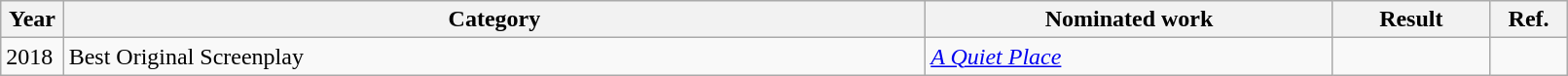<table class="wikitable" style="width:85%;">
<tr>
<th style="width:4%;">Year</th>
<th style="width:55%;">Category</th>
<th style="width:26%;">Nominated work</th>
<th style="width:10%;">Result</th>
<th width=5%>Ref.</th>
</tr>
<tr>
<td>2018</td>
<td>Best Original Screenplay</td>
<td><em><a href='#'>A Quiet Place</a></em></td>
<td></td>
<td align="center"></td>
</tr>
</table>
